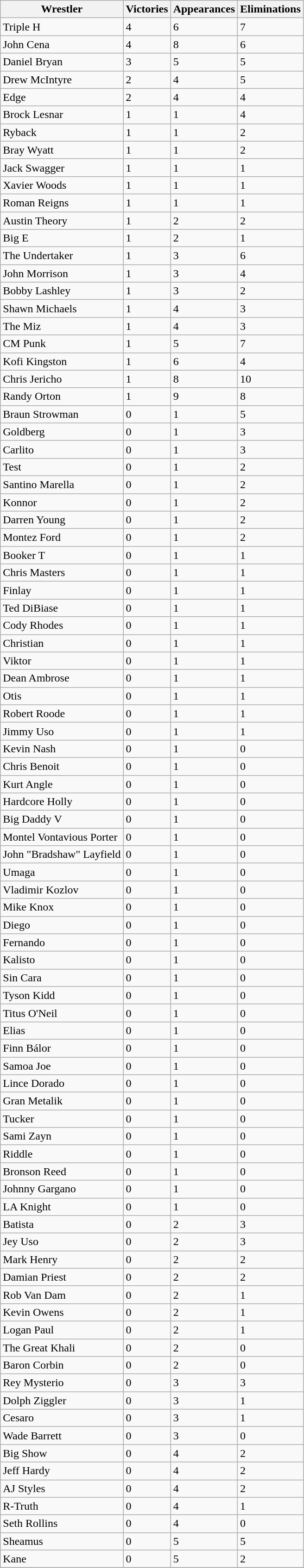<table class="wikitable sortable">
<tr>
<th>Wrestler</th>
<th>Victories</th>
<th>Appearances</th>
<th>Eliminations</th>
</tr>
<tr>
<td>Triple H</td>
<td>4</td>
<td>6</td>
<td>7</td>
</tr>
<tr>
<td>John Cena</td>
<td>4</td>
<td>8</td>
<td>6</td>
</tr>
<tr>
<td>Daniel Bryan</td>
<td>3</td>
<td>5</td>
<td>5</td>
</tr>
<tr>
<td>Drew McIntyre</td>
<td>2</td>
<td>4</td>
<td>5</td>
</tr>
<tr>
<td>Edge</td>
<td>2</td>
<td>4</td>
<td>4</td>
</tr>
<tr>
<td>Brock Lesnar</td>
<td>1</td>
<td>1</td>
<td>4</td>
</tr>
<tr>
<td>Ryback</td>
<td>1</td>
<td>1</td>
<td>2</td>
</tr>
<tr>
<td>Bray Wyatt</td>
<td>1</td>
<td>1</td>
<td>2</td>
</tr>
<tr>
<td>Jack Swagger</td>
<td>1</td>
<td>1</td>
<td>1</td>
</tr>
<tr>
<td>Xavier Woods</td>
<td>1</td>
<td>1</td>
<td>1</td>
</tr>
<tr>
<td>Roman Reigns</td>
<td>1</td>
<td>1</td>
<td>1</td>
</tr>
<tr>
<td>Austin Theory</td>
<td>1</td>
<td>2</td>
<td>2</td>
</tr>
<tr>
<td>Big E</td>
<td>1</td>
<td>2</td>
<td>1</td>
</tr>
<tr>
<td>The Undertaker</td>
<td>1</td>
<td>3</td>
<td>6</td>
</tr>
<tr>
<td>John Morrison</td>
<td>1</td>
<td>3</td>
<td>4</td>
</tr>
<tr>
<td>Bobby Lashley</td>
<td>1</td>
<td>3</td>
<td>2</td>
</tr>
<tr>
<td>Shawn Michaels</td>
<td>1</td>
<td>4</td>
<td>3</td>
</tr>
<tr>
<td>The Miz</td>
<td>1</td>
<td>4</td>
<td>3</td>
</tr>
<tr>
<td>CM Punk</td>
<td>1</td>
<td>5</td>
<td>7</td>
</tr>
<tr>
<td>Kofi Kingston</td>
<td>1</td>
<td>6</td>
<td>4</td>
</tr>
<tr>
<td>Chris Jericho</td>
<td>1</td>
<td>8</td>
<td>10</td>
</tr>
<tr>
<td>Randy Orton</td>
<td>1</td>
<td>9</td>
<td>8</td>
</tr>
<tr>
<td>Braun Strowman</td>
<td>0</td>
<td>1</td>
<td>5</td>
</tr>
<tr>
<td>Goldberg</td>
<td>0</td>
<td>1</td>
<td>3</td>
</tr>
<tr>
<td>Carlito</td>
<td>0</td>
<td>1</td>
<td>3</td>
</tr>
<tr>
<td>Test</td>
<td>0</td>
<td>1</td>
<td>2</td>
</tr>
<tr>
<td>Santino Marella</td>
<td>0</td>
<td>1</td>
<td>2</td>
</tr>
<tr>
<td>Konnor</td>
<td>0</td>
<td>1</td>
<td>2</td>
</tr>
<tr>
<td>Darren Young</td>
<td>0</td>
<td>1</td>
<td>2</td>
</tr>
<tr>
<td>Montez Ford</td>
<td>0</td>
<td>1</td>
<td>2</td>
</tr>
<tr>
<td>Booker T</td>
<td>0</td>
<td>1</td>
<td>1</td>
</tr>
<tr>
<td>Chris Masters</td>
<td>0</td>
<td>1</td>
<td>1</td>
</tr>
<tr>
<td>Finlay</td>
<td>0</td>
<td>1</td>
<td>1</td>
</tr>
<tr>
<td>Ted DiBiase</td>
<td>0</td>
<td>1</td>
<td>1</td>
</tr>
<tr>
<td>Cody Rhodes</td>
<td>0</td>
<td>1</td>
<td>1</td>
</tr>
<tr>
<td>Christian</td>
<td>0</td>
<td>1</td>
<td>1</td>
</tr>
<tr>
<td>Viktor</td>
<td>0</td>
<td>1</td>
<td>1</td>
</tr>
<tr>
<td>Dean Ambrose</td>
<td>0</td>
<td>1</td>
<td>1</td>
</tr>
<tr>
<td>Otis</td>
<td>0</td>
<td>1</td>
<td>1</td>
</tr>
<tr>
<td>Robert Roode</td>
<td>0</td>
<td>1</td>
<td>1</td>
</tr>
<tr>
<td>Jimmy Uso</td>
<td>0</td>
<td>1</td>
<td>1</td>
</tr>
<tr>
<td>Kevin Nash</td>
<td>0</td>
<td>1</td>
<td>0</td>
</tr>
<tr>
<td>Chris Benoit</td>
<td>0</td>
<td>1</td>
<td>0</td>
</tr>
<tr>
<td>Kurt Angle</td>
<td>0</td>
<td>1</td>
<td>0</td>
</tr>
<tr>
<td>Hardcore Holly</td>
<td>0</td>
<td>1</td>
<td>0</td>
</tr>
<tr>
<td>Big Daddy V</td>
<td>0</td>
<td>1</td>
<td>0</td>
</tr>
<tr>
<td>Montel Vontavious Porter</td>
<td>0</td>
<td>1</td>
<td>0</td>
</tr>
<tr>
<td>John "Bradshaw" Layfield</td>
<td>0</td>
<td>1</td>
<td>0</td>
</tr>
<tr>
<td>Umaga</td>
<td>0</td>
<td>1</td>
<td>0</td>
</tr>
<tr>
<td>Vladimir Kozlov</td>
<td>0</td>
<td>1</td>
<td>0</td>
</tr>
<tr>
<td>Mike Knox</td>
<td>0</td>
<td>1</td>
<td>0</td>
</tr>
<tr>
<td>Diego</td>
<td>0</td>
<td>1</td>
<td>0</td>
</tr>
<tr>
<td>Fernando</td>
<td>0</td>
<td>1</td>
<td>0</td>
</tr>
<tr>
<td>Kalisto</td>
<td>0</td>
<td>1</td>
<td>0</td>
</tr>
<tr>
<td>Sin Cara</td>
<td>0</td>
<td>1</td>
<td>0</td>
</tr>
<tr>
<td>Tyson Kidd</td>
<td>0</td>
<td>1</td>
<td>0</td>
</tr>
<tr>
<td>Titus O'Neil</td>
<td>0</td>
<td>1</td>
<td>0</td>
</tr>
<tr>
<td>Elias</td>
<td>0</td>
<td>1</td>
<td>0</td>
</tr>
<tr>
<td>Finn Bálor</td>
<td>0</td>
<td>1</td>
<td>0</td>
</tr>
<tr>
<td>Samoa Joe</td>
<td>0</td>
<td>1</td>
<td>0</td>
</tr>
<tr>
<td>Lince Dorado</td>
<td>0</td>
<td>1</td>
<td>0</td>
</tr>
<tr>
<td>Gran Metalik</td>
<td>0</td>
<td>1</td>
<td>0</td>
</tr>
<tr>
<td>Tucker</td>
<td>0</td>
<td>1</td>
<td>0</td>
</tr>
<tr>
<td>Sami Zayn</td>
<td>0</td>
<td>1</td>
<td>0</td>
</tr>
<tr>
<td>Riddle</td>
<td>0</td>
<td>1</td>
<td>0</td>
</tr>
<tr>
<td>Bronson Reed</td>
<td>0</td>
<td>1</td>
<td>0</td>
</tr>
<tr>
<td>Johnny Gargano</td>
<td>0</td>
<td>1</td>
<td>0</td>
</tr>
<tr>
<td>LA Knight</td>
<td>0</td>
<td>1</td>
<td>0</td>
</tr>
<tr>
<td>Batista</td>
<td>0</td>
<td>2</td>
<td>3</td>
</tr>
<tr>
<td>Jey Uso</td>
<td>0</td>
<td>2</td>
<td>3</td>
</tr>
<tr>
<td>Mark Henry</td>
<td>0</td>
<td>2</td>
<td>2</td>
</tr>
<tr>
<td>Damian Priest</td>
<td>0</td>
<td>2</td>
<td>2</td>
</tr>
<tr>
<td>Rob Van Dam</td>
<td>0</td>
<td>2</td>
<td>1</td>
</tr>
<tr>
<td>Kevin Owens</td>
<td>0</td>
<td>2</td>
<td>1</td>
</tr>
<tr>
<td>Logan Paul</td>
<td>0</td>
<td>2</td>
<td>1</td>
</tr>
<tr>
<td>The Great Khali</td>
<td>0</td>
<td>2</td>
<td>0</td>
</tr>
<tr>
<td>Baron Corbin</td>
<td>0</td>
<td>2</td>
<td>0</td>
</tr>
<tr>
<td>Rey Mysterio</td>
<td>0</td>
<td>3</td>
<td>3</td>
</tr>
<tr>
<td>Dolph Ziggler</td>
<td>0</td>
<td>3</td>
<td>1</td>
</tr>
<tr>
<td>Cesaro</td>
<td>0</td>
<td>3</td>
<td>1</td>
</tr>
<tr>
<td>Wade Barrett</td>
<td>0</td>
<td>3</td>
<td>0</td>
</tr>
<tr>
<td>Big Show</td>
<td>0</td>
<td>4</td>
<td>2</td>
</tr>
<tr>
<td>Jeff Hardy</td>
<td>0</td>
<td>4</td>
<td>2</td>
</tr>
<tr>
<td>AJ Styles</td>
<td>0</td>
<td>4</td>
<td>2</td>
</tr>
<tr>
<td>R-Truth</td>
<td>0</td>
<td>4</td>
<td>1</td>
</tr>
<tr>
<td>Seth Rollins</td>
<td>0</td>
<td>4</td>
<td>0</td>
</tr>
<tr>
<td>Sheamus</td>
<td>0</td>
<td>5</td>
<td>5</td>
</tr>
<tr>
<td>Kane</td>
<td>0</td>
<td>5</td>
<td>2</td>
</tr>
<tr>
</tr>
</table>
